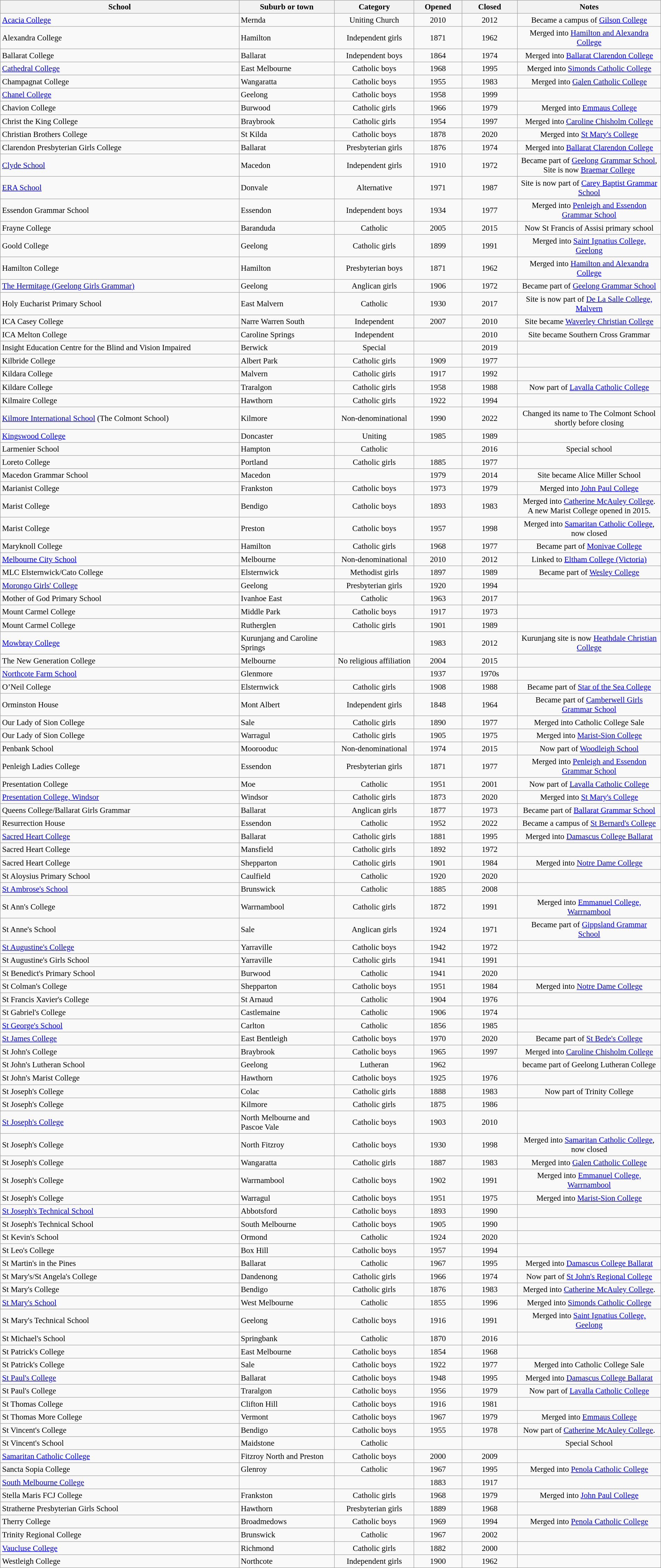<table class="wikitable sortable"  style="font-size:95%; width:100%;">
<tr style="background:#efefef; text-align:center;">
<th width=30%>School</th>
<th width=12%>Suburb or town</th>
<th width=10%>Category</th>
<th width=6%>Opened</th>
<th width=7%>Closed</th>
<th width=18%>Notes</th>
</tr>
<tr>
<td><a href='#'>Acacia College</a></td>
<td>Mernda</td>
<td style="text-align:center;">Uniting Church</td>
<td style="text-align:center;">2010</td>
<td style="text-align:center;">2012</td>
<td style="text-align:center;">Became a campus of <a href='#'>Gilson College</a></td>
</tr>
<tr>
<td>Alexandra College</td>
<td>Hamilton</td>
<td style="text-align:center;">Independent girls</td>
<td style="text-align:center;">1871</td>
<td style="text-align:center;">1962</td>
<td style="text-align:center;">Merged into <a href='#'>Hamilton and Alexandra College</a></td>
</tr>
<tr>
<td>Ballarat College</td>
<td>Ballarat</td>
<td style="text-align:center;">Independent boys</td>
<td style="text-align:center;">1864</td>
<td style="text-align:center;">1974</td>
<td style="text-align:center;">Merged into <a href='#'>Ballarat Clarendon College</a></td>
</tr>
<tr>
<td><a href='#'>Cathedral College</a></td>
<td>East Melbourne</td>
<td style="text-align:center;">Catholic boys</td>
<td style="text-align:center;">1968</td>
<td style="text-align:center;">1995</td>
<td style="text-align:center;">Merged into <a href='#'>Simonds Catholic College</a></td>
</tr>
<tr>
<td>Champagnat College</td>
<td>Wangaratta</td>
<td style="text-align:center;">Catholic boys</td>
<td style="text-align:center;">1955</td>
<td style="text-align:center;">1983</td>
<td style="text-align:center;">Merged into <a href='#'>Galen Catholic College</a></td>
</tr>
<tr>
<td><a href='#'>Chanel College</a></td>
<td>Geelong</td>
<td style="text-align:center;">Catholic boys</td>
<td style="text-align:center;">1958</td>
<td style="text-align:center;">1999</td>
<td style="text-align:center;"></td>
</tr>
<tr>
<td>Chavion College</td>
<td>Burwood</td>
<td style="text-align:center;">Catholic girls</td>
<td style="text-align:center;">1966</td>
<td style="text-align:center;">1979</td>
<td style="text-align:center;">Merged into <a href='#'>Emmaus College</a></td>
</tr>
<tr>
<td>Christ the King College</td>
<td>Braybrook</td>
<td style="text-align:center;">Catholic girls</td>
<td style="text-align:center;">1954</td>
<td style="text-align:center;">1997</td>
<td style="text-align:center;">Merged into <a href='#'>Caroline Chisholm College</a></td>
</tr>
<tr>
<td>Christian Brothers College</td>
<td>St Kilda</td>
<td style="text-align:center;">Catholic boys</td>
<td style="text-align:center;">1878</td>
<td style="text-align:center;">2020</td>
<td style="text-align:center;">Merged into <a href='#'>St Mary's College</a></td>
</tr>
<tr>
<td>Clarendon Presbyterian Girls College</td>
<td>Ballarat</td>
<td style="text-align:center;">Presbyterian girls</td>
<td style="text-align:center;">1876</td>
<td style="text-align:center;">1974</td>
<td style="text-align:center;">Merged into <a href='#'>Ballarat Clarendon College</a></td>
</tr>
<tr>
<td><a href='#'>Clyde School</a></td>
<td>Macedon</td>
<td style="text-align:center;">Independent girls</td>
<td style="text-align:center;">1910</td>
<td style="text-align:center;">1972</td>
<td style="text-align:center;">Became part of <a href='#'>Geelong Grammar School</a>, Site is now <a href='#'>Braemar College</a></td>
</tr>
<tr>
<td><a href='#'>ERA School</a></td>
<td>Donvale</td>
<td style="text-align:center;">Alternative</td>
<td style="text-align:center;">1971</td>
<td style="text-align:center;">1987</td>
<td style="text-align:center;">Site is now part of <a href='#'>Carey Baptist Grammar School</a></td>
</tr>
<tr>
<td>Essendon Grammar School</td>
<td>Essendon</td>
<td style="text-align:center;">Independent boys</td>
<td style="text-align:center;">1934</td>
<td style="text-align:center;">1977</td>
<td style="text-align:center;">Merged into <a href='#'>Penleigh and Essendon Grammar School</a></td>
</tr>
<tr>
<td>Frayne College</td>
<td>Baranduda</td>
<td style="text-align:center;">Catholic</td>
<td style="text-align:center;">2005</td>
<td style="text-align:center;">2015</td>
<td style="text-align:center;">Now St Francis of Assisi primary school</td>
</tr>
<tr>
<td>Goold College</td>
<td>Geelong</td>
<td style="text-align:center;">Catholic girls</td>
<td style="text-align:center;">1899</td>
<td style="text-align:center;">1991</td>
<td style="text-align:center;">Merged into <a href='#'>Saint Ignatius College, Geelong</a></td>
</tr>
<tr>
<td>Hamilton College</td>
<td>Hamilton</td>
<td style="text-align:center;">Presbyterian boys</td>
<td style="text-align:center;">1871</td>
<td style="text-align:center;">1962</td>
<td style="text-align:center;">Merged into <a href='#'>Hamilton and Alexandra College</a></td>
</tr>
<tr>
<td><a href='#'>The Hermitage (Geelong Girls Grammar)</a></td>
<td>Geelong</td>
<td style="text-align:center;">Anglican girls</td>
<td style="text-align:center;">1906</td>
<td style="text-align:center;">1972</td>
<td style="text-align:center;">Became part of <a href='#'>Geelong Grammar School</a></td>
</tr>
<tr>
<td>Holy Eucharist Primary School</td>
<td>East Malvern</td>
<td style ="text-align:center;">Catholic</td>
<td style="text-align:center;">1930</td>
<td style="text-align:center;">2017</td>
<td style="text-align:center;">Site is now part of <a href='#'>De La Salle College, Malvern</a></td>
</tr>
<tr>
<td>ICA Casey College</td>
<td>Narre Warren South</td>
<td style="text-align:center;">Independent</td>
<td style="text-align:center;">2007</td>
<td style="text-align:center;">2010</td>
<td style="text-align:center;">Site became <a href='#'>Waverley Christian College</a></td>
</tr>
<tr>
<td>ICA Melton College</td>
<td>Caroline Springs</td>
<td style="text-align:center;">Independent</td>
<td style="text-align:center;"></td>
<td style="text-align:center;">2010</td>
<td style="text-align:center;">Site became Southern Cross Grammar</td>
</tr>
<tr>
<td>Insight Education Centre for the Blind and Vision Impaired</td>
<td>Berwick</td>
<td style="text-align:center;">Special</td>
<td style="text-align:center;"></td>
<td style="text-align:center;">2019</td>
<td style="text-align:center;"></td>
</tr>
<tr>
<td>Kilbride College</td>
<td>Albert Park</td>
<td style="text-align:center;">Catholic girls</td>
<td style="text-align:center;">1909</td>
<td style="text-align:center;">1977</td>
<td style="text-align:center;"></td>
</tr>
<tr>
<td>Kildara College</td>
<td>Malvern</td>
<td style="text-align:center;">Catholic girls</td>
<td style="text-align:center;">1917</td>
<td style="text-align:center;">1992</td>
<td style="text-align:center;"></td>
</tr>
<tr>
<td>Kildare College</td>
<td>Traralgon</td>
<td style="text-align:center;">Catholic girls</td>
<td style="text-align:center;">1958</td>
<td style="text-align:center;">1988</td>
<td style="text-align:center;">Now part of <a href='#'>Lavalla Catholic College</a></td>
</tr>
<tr>
<td>Kilmaire College</td>
<td>Hawthorn</td>
<td style="text-align:center;">Catholic girls</td>
<td style="text-align:center;">1922</td>
<td style="text-align:center;">1994</td>
<td style="text-align:center;"></td>
</tr>
<tr>
<td><a href='#'>Kilmore International School</a> (The Colmont School)</td>
<td>Kilmore</td>
<td style="text-align:center;">Non-denominational</td>
<td style="text-align:center;">1990</td>
<td style="text-align:center;">2022</td>
<td style="text-align:center;">Changed its name to The Colmont School shortly before closing</td>
</tr>
<tr>
<td><a href='#'>Kingswood College</a></td>
<td>Doncaster</td>
<td style="text-align:center;">Uniting</td>
<td style="text-align:center;">1985</td>
<td style="text-align:center;">1989</td>
<td style="text-align:center;"></td>
</tr>
<tr>
<td>Larmenier School</td>
<td>Hampton</td>
<td style="text-align:center;">Catholic</td>
<td style="text-align:center;"></td>
<td style="text-align:center;">2016</td>
<td style="text-align:center;">Special school</td>
</tr>
<tr>
<td>Loreto College</td>
<td>Portland</td>
<td style="text-align:center;">Catholic girls</td>
<td style="text-align:center;">1885</td>
<td style="text-align:center;">1977</td>
<td style="text-align:center;"></td>
</tr>
<tr>
<td>Macedon Grammar School</td>
<td>Macedon</td>
<td style="text-align:center;"></td>
<td style="text-align:center;">1979</td>
<td style="text-align:center;">2014</td>
<td style="text-align:center;">Site became Alice Miller School</td>
</tr>
<tr>
<td>Marianist College</td>
<td>Frankston</td>
<td style="text-align:center;">Catholic boys</td>
<td style="text-align:center;">1973</td>
<td style="text-align:center;">1979</td>
<td style="text-align:center;">Merged into <a href='#'>John Paul College</a></td>
</tr>
<tr>
<td>Marist College</td>
<td>Bendigo</td>
<td style="text-align:center;">Catholic boys</td>
<td style="text-align:center;">1893</td>
<td style="text-align:center;">1983</td>
<td style="text-align:center;">Merged into <a href='#'>Catherine McAuley College</a>. A new Marist College opened in 2015.</td>
</tr>
<tr>
<td>Marist College</td>
<td>Preston</td>
<td style="text-align:center;">Catholic boys</td>
<td style="text-align:center;">1957</td>
<td style="text-align:center;">1998</td>
<td style="text-align:center;">Merged into <a href='#'>Samaritan Catholic College</a>, now closed</td>
</tr>
<tr>
<td>Maryknoll College</td>
<td>Hamilton</td>
<td style="text-align:center;">Catholic girls</td>
<td style="text-align:center;">1968</td>
<td style="text-align:center;">1977</td>
<td style="text-align:center;">Became part of <a href='#'>Monivae College</a></td>
</tr>
<tr>
<td><a href='#'>Melbourne City School</a></td>
<td>Melbourne</td>
<td style="text-align:center;">Non-denominational</td>
<td style="text-align:center;">2010</td>
<td style="text-align:center;">2012</td>
<td style="text-align:center;">Linked to <a href='#'>Eltham College (Victoria)</a></td>
</tr>
<tr>
<td>MLC Elsternwick/Cato College</td>
<td>Elsternwick</td>
<td style="text-align:center;">Methodist girls</td>
<td style="text-align:center;">1897</td>
<td style="text-align:center;">1989</td>
<td style="text-align:center;">Became part of <a href='#'>Wesley College</a></td>
</tr>
<tr>
<td><a href='#'>Morongo Girls' College</a></td>
<td>Geelong</td>
<td style="text-align:center;">Presbyterian girls</td>
<td style="text-align:center;">1920</td>
<td style="text-align:center;">1994</td>
<td style="text-align:center;"></td>
</tr>
<tr>
<td>Mother of God Primary School</td>
<td>Ivanhoe East</td>
<td style="text-align:center;">Catholic</td>
<td style="text-align:center;">1963</td>
<td style="text-align:center;">2017</td>
<td style="text-align:center;"></td>
</tr>
<tr>
<td>Mount Carmel College</td>
<td>Middle Park</td>
<td style="text-align:center;">Catholic boys</td>
<td style="text-align:center;">1917</td>
<td style="text-align:center;">1973</td>
<td style="text-align:center;"></td>
</tr>
<tr>
<td>Mount Carmel College</td>
<td>Rutherglen</td>
<td style="text-align:center;">Catholic girls</td>
<td style="text-align:center;">1901</td>
<td style="text-align:center;">1989</td>
<td style="text-align:center;"></td>
</tr>
<tr>
<td><a href='#'>Mowbray College</a></td>
<td>Kurunjang and Caroline Springs</td>
<td style="text-align:center;"></td>
<td style="text-align:center;">1983</td>
<td style="text-align:center;">2012</td>
<td style="text-align:center;">Kurunjang site is now <a href='#'>Heathdale Christian College</a></td>
</tr>
<tr>
<td>The New Generation College</td>
<td>Melbourne</td>
<td style="text-align:center;">No religious affiliation</td>
<td style="text-align:center;">2004</td>
<td style="text-align:center;">2015</td>
<td style="text-align:center;"></td>
</tr>
<tr>
<td><a href='#'>Northcote Farm School</a></td>
<td>Glenmore</td>
<td style="text-align:center;"></td>
<td style="text-align:center;">1937</td>
<td style="text-align:center;">1970s</td>
<td style="text-align:center;"></td>
</tr>
<tr>
<td>O’Neil College</td>
<td>Elsternwick</td>
<td style="text-align:center;">Catholic girls</td>
<td style="text-align:center;">1908</td>
<td style="text-align:center;">1988</td>
<td style="text-align:center;">Became part of <a href='#'>Star of the Sea College</a></td>
</tr>
<tr>
<td>Orminston House</td>
<td>Mont Albert</td>
<td style="text-align:center;">Independent girls</td>
<td style="text-align:center;">1848</td>
<td style="text-align:center;">1964</td>
<td style="text-align:center;">Became part of <a href='#'>Camberwell Girls Grammar School</a></td>
</tr>
<tr>
<td>Our Lady of Sion College</td>
<td>Sale</td>
<td style="text-align:center;">Catholic girls</td>
<td style="text-align:center;">1890</td>
<td style="text-align:center;">1977</td>
<td style="text-align:center;">Merged into Catholic College Sale</td>
</tr>
<tr>
<td>Our Lady of Sion College</td>
<td>Warragul</td>
<td style="text-align:center;">Catholic girls</td>
<td style="text-align:center;">1905</td>
<td style="text-align:center;">1975</td>
<td style="text-align:center;">Merged into <a href='#'>Marist-Sion College</a></td>
</tr>
<tr>
<td>Penbank School</td>
<td>Moorooduc</td>
<td style="text-align:center;">Non-denominational</td>
<td style="text-align:center;">1974</td>
<td style="text-align:center;">2015</td>
<td style="text-align:center;">Now part of <a href='#'>Woodleigh School</a></td>
</tr>
<tr>
<td>Penleigh Ladies College</td>
<td>Essendon</td>
<td style="text-align:center;">Presbyterian girls</td>
<td style="text-align:center;">1871</td>
<td style="text-align:center;">1977</td>
<td style="text-align:center;">Merged into <a href='#'>Penleigh and Essendon Grammar School</a></td>
</tr>
<tr>
<td>Presentation College</td>
<td>Moe</td>
<td style="text-align:center;">Catholic</td>
<td style="text-align:center;">1951</td>
<td style="text-align:center;">2001</td>
<td style="text-align:center;">Now part of <a href='#'>Lavalla Catholic College</a></td>
</tr>
<tr>
<td><a href='#'>Presentation College, Windsor</a></td>
<td>Windsor</td>
<td style="text-align:center;">Catholic girls</td>
<td style="text-align:center;">1873</td>
<td style="text-align:center;">2020</td>
<td style="text-align:center;">Merged into <a href='#'>St Mary's College</a></td>
</tr>
<tr>
<td>Queens College/Ballarat Girls Grammar</td>
<td>Ballarat</td>
<td style="text-align:center;">Anglican girls</td>
<td style="text-align:center;">1877</td>
<td style="text-align:center;">1973</td>
<td style="text-align:center;">Became part of <a href='#'>Ballarat Grammar School</a></td>
</tr>
<tr>
<td>Resurrection House</td>
<td>Essendon</td>
<td style="text-align:center;">Catholic</td>
<td style="text-align:center;">1952</td>
<td style="text-align:center;">2022</td>
<td style="text-align:center;">Became a campus of <a href='#'>St Bernard's College</a></td>
</tr>
<tr>
<td><a href='#'>Sacred Heart College</a></td>
<td>Ballarat</td>
<td style="text-align:center;">Catholic girls</td>
<td style="text-align:center;">1881</td>
<td style="text-align:center;">1995</td>
<td style="text-align:center;">Merged into <a href='#'>Damascus College Ballarat</a></td>
</tr>
<tr>
<td>Sacred Heart College</td>
<td>Mansfield</td>
<td style="text-align:center;">Catholic girls</td>
<td style="text-align:center;">1892</td>
<td style="text-align:center;">1972</td>
<td style="text-align:center;"></td>
</tr>
<tr>
<td>Sacred Heart College</td>
<td>Shepparton</td>
<td style="text-align:center;">Catholic girls</td>
<td style="text-align:center;">1901</td>
<td style="text-align:center;">1984</td>
<td style="text-align:center;">Merged into <a href='#'>Notre Dame College</a></td>
</tr>
<tr>
<td>St Aloysius Primary School</td>
<td>Caulfield</td>
<td style="text-align:center;">Catholic</td>
<td style="text-align:center;">1920</td>
<td style="text-align:center;">2020</td>
<td style="text-align:center;"></td>
</tr>
<tr>
<td><a href='#'>St Ambrose's School</a></td>
<td>Brunswick</td>
<td style="text-align:center;">Catholic</td>
<td style="text-align:center;">1885</td>
<td style="text-align:center;">2008</td>
<td style="text-align:center;"></td>
</tr>
<tr>
<td>St Ann's College</td>
<td>Warrnambool</td>
<td style="text-align:center;">Catholic girls</td>
<td style="text-align:center;">1872</td>
<td style="text-align:center;">1991</td>
<td style="text-align:center;">Merged into <a href='#'>Emmanuel College, Warrnambool</a></td>
</tr>
<tr>
<td>St Anne's School</td>
<td>Sale</td>
<td style="text-align:center;">Anglican girls</td>
<td style="text-align:center;">1924</td>
<td style="text-align:center;">1971</td>
<td style="text-align:center;">Became part of <a href='#'>Gippsland Grammar School</a></td>
</tr>
<tr>
<td><a href='#'>St Augustine's College</a></td>
<td>Yarraville</td>
<td style="text-align:center;">Catholic boys</td>
<td style="text-align:center;">1942</td>
<td style="text-align:center;">1972</td>
<td style="text-align:center;"></td>
</tr>
<tr>
<td>St Augustine's Girls School</td>
<td>Yarraville</td>
<td style="text-align:center;">Catholic girls</td>
<td style="text-align:center;">1941</td>
<td style="text-align:center;">1991</td>
<td style="text-align:center;"></td>
</tr>
<tr>
<td>St Benedict's Primary School</td>
<td>Burwood</td>
<td style="text-align:center;">Catholic</td>
<td style="text-align:center;">1941</td>
<td style="text-align:center;">2020</td>
<td style="text-align:center;"></td>
</tr>
<tr>
<td>St Colman's College</td>
<td>Shepparton</td>
<td style="text-align:center;">Catholic boys</td>
<td style="text-align:center;">1951</td>
<td style="text-align:center;">1984</td>
<td style="text-align:center;">Merged into <a href='#'>Notre Dame College</a></td>
</tr>
<tr>
<td>St Francis Xavier's College</td>
<td>St Arnaud</td>
<td style="text-align:center;">Catholic</td>
<td style="text-align:center;">1904</td>
<td style="text-align:center;">1976</td>
<td style="text-align:center;"></td>
</tr>
<tr>
<td>St Gabriel's College</td>
<td>Castlemaine</td>
<td style="text-align:center;">Catholic</td>
<td style="text-align:center;">1906</td>
<td style="text-align:center;">1974</td>
<td style="text-align:center;"></td>
</tr>
<tr>
<td><a href='#'>St George's School</a></td>
<td>Carlton</td>
<td style="text-align:center;">Catholic</td>
<td style="text-align:center;">1856</td>
<td style="text-align:center;">1985</td>
<td style="text-align:center;"></td>
</tr>
<tr>
<td><a href='#'>St James College</a></td>
<td>East Bentleigh</td>
<td style="text-align:center;">Catholic boys</td>
<td style="text-align:center;">1970</td>
<td style="text-align:center;">2020</td>
<td style="text-align:center;">Became part of <a href='#'>St Bede's College</a></td>
</tr>
<tr>
<td>St John's College</td>
<td>Braybrook</td>
<td style="text-align:center;">Catholic boys</td>
<td style="text-align:center;">1965</td>
<td style="text-align:center;">1997</td>
<td style="text-align:center;">Merged into <a href='#'>Caroline Chisholm College</a></td>
</tr>
<tr>
<td>St John's Lutheran School</td>
<td>Geelong</td>
<td style="text-align:center;">Lutheran</td>
<td style="text-align:center;">1962</td>
<td style="text-align:center;"></td>
<td style="text-align:center;">became part of Geelong Lutheran College</td>
</tr>
<tr>
<td>St John's Marist College</td>
<td>Hawthorn</td>
<td style="text-align:center;">Catholic boys</td>
<td style="text-align:center;">1925</td>
<td style="text-align:center;">1976</td>
<td style="text-align:center;"></td>
</tr>
<tr>
<td>St Joseph's College</td>
<td>Colac</td>
<td style="text-align:center;">Catholic girls</td>
<td style="text-align:center;">1888</td>
<td style="text-align:center;">1983</td>
<td style="text-align:center;">Now part of Trinity College</td>
</tr>
<tr>
<td>St Joseph's College</td>
<td>Kilmore</td>
<td style="text-align:center;">Catholic girls</td>
<td style="text-align:center;">1875</td>
<td style="text-align:center;">1986</td>
<td style="text-align:center;"></td>
</tr>
<tr>
<td><a href='#'>St Joseph's College</a></td>
<td>North Melbourne and Pascoe Vale</td>
<td style="text-align:center;">Catholic boys</td>
<td style="text-align:center;">1903</td>
<td style="text-align:center;">2010</td>
<td style="text-align:center;"></td>
</tr>
<tr>
<td>St Joseph's College</td>
<td>North Fitzroy</td>
<td style="text-align:center;">Catholic boys</td>
<td style="text-align:center;">1930</td>
<td style="text-align:center;">1998</td>
<td style="text-align:center;">Merged into <a href='#'>Samaritan Catholic College</a>, now closed</td>
</tr>
<tr>
<td>St Joseph's College</td>
<td>Wangaratta</td>
<td style="text-align:center;">Catholic girls</td>
<td style="text-align:center;">1887</td>
<td style="text-align:center;">1983</td>
<td style="text-align:center;">Merged into <a href='#'>Galen Catholic College</a></td>
</tr>
<tr>
<td>St Joseph's College</td>
<td>Warrnambool</td>
<td style="text-align:center;">Catholic boys</td>
<td style="text-align:center;">1902</td>
<td style="text-align:center;">1991</td>
<td style="text-align:center;">Merged into <a href='#'>Emmanuel College, Warrnambool</a></td>
</tr>
<tr>
<td>St Joseph's College</td>
<td>Warragul</td>
<td style="text-align:center;">Catholic boys</td>
<td style="text-align:center;">1951</td>
<td style="text-align:center;">1975</td>
<td style="text-align:center;">Merged into <a href='#'>Marist-Sion College</a></td>
</tr>
<tr>
<td><a href='#'>St Joseph's Technical School</a></td>
<td>Abbotsford</td>
<td style="text-align:center;">Catholic boys</td>
<td style="text-align:center;">1893</td>
<td style="text-align:center;">1990</td>
<td style="text-align:center;"></td>
</tr>
<tr>
<td>St Joseph's Technical School</td>
<td>South Melbourne</td>
<td style="text-align:center;">Catholic boys</td>
<td style="text-align:center;">1905</td>
<td style="text-align:center;">1990</td>
<td style="text-align:center;"></td>
</tr>
<tr>
<td>St Kevin's School</td>
<td>Ormond</td>
<td style ="text-align:center;">Catholic</td>
<td style="text-align:center;">1924</td>
<td style="text-align:center;">2020</td>
<td style="text-align:center;"></td>
</tr>
<tr>
<td>St Leo's College</td>
<td>Box Hill</td>
<td style="text-align:center;">Catholic boys</td>
<td style="text-align:center;">1957</td>
<td style="text-align:center;">1994</td>
<td style="text-align:center;"></td>
</tr>
<tr>
<td>St Martin's in the Pines</td>
<td>Ballarat</td>
<td style="text-align:center;">Catholic</td>
<td style="text-align:center;">1967</td>
<td style="text-align:center;">1995</td>
<td style="text-align:center;">Merged into <a href='#'>Damascus College Ballarat</a></td>
</tr>
<tr>
<td>St Mary's/St Angela's College</td>
<td>Dandenong</td>
<td style="text-align:center;">Catholic girls</td>
<td style="text-align:center;">1966</td>
<td style="text-align:center;">1974</td>
<td style="text-align:center;">Now part of <a href='#'>St John's Regional College</a></td>
</tr>
<tr>
<td>St Mary's College</td>
<td>Bendigo</td>
<td style="text-align:center;">Catholic girls</td>
<td style="text-align:center;">1876</td>
<td style="text-align:center;">1983</td>
<td style="text-align:center;">Merged into <a href='#'>Catherine McAuley College</a>.</td>
</tr>
<tr>
<td><a href='#'>St Mary's School</a></td>
<td>West Melbourne</td>
<td style="text-align:center;">Catholic</td>
<td style="text-align:center;">1855</td>
<td style="text-align:center;">1996</td>
<td style="text-align:center;">Merged into <a href='#'>Simonds Catholic College</a></td>
</tr>
<tr>
<td>St Mary's Technical School</td>
<td>Geelong</td>
<td style="text-align:center;">Catholic boys</td>
<td style="text-align:center;">1916</td>
<td style="text-align:center;">1991</td>
<td style="text-align:center;">Merged into <a href='#'>Saint Ignatius College, Geelong</a></td>
</tr>
<tr>
<td>St Michael's School</td>
<td>Springbank</td>
<td style="text-align:center;">Catholic</td>
<td style="text-align:center;">1870</td>
<td style="text-align:center;">2016</td>
<td style="text-align:center;"></td>
</tr>
<tr>
<td>St Patrick's College</td>
<td>East Melbourne</td>
<td style="text-align:center;">Catholic boys</td>
<td style="text-align:center;">1854</td>
<td style="text-align:center;">1968</td>
<td style="text-align:center;"></td>
</tr>
<tr>
<td>St Patrick's College</td>
<td>Sale</td>
<td style="text-align:center;">Catholic boys</td>
<td style="text-align:center;">1922</td>
<td style="text-align:center;">1977</td>
<td style="text-align:center;">Merged into Catholic College Sale</td>
</tr>
<tr>
<td><a href='#'>St Paul's College</a></td>
<td>Ballarat</td>
<td style="text-align:center;">Catholic boys</td>
<td style="text-align:center;">1948</td>
<td style="text-align:center;">1995</td>
<td style="text-align:center;">Merged into <a href='#'>Damascus College Ballarat</a></td>
</tr>
<tr>
<td>St Paul's College</td>
<td>Traralgon</td>
<td style="text-align:center;">Catholic boys</td>
<td style="text-align:center;">1956</td>
<td style="text-align:center;">1979</td>
<td style="text-align:center;">Now part of <a href='#'>Lavalla Catholic College</a></td>
</tr>
<tr>
<td>St Thomas College</td>
<td>Clifton Hill</td>
<td style="text-align:center;">Catholic boys</td>
<td style="text-align:center;">1916</td>
<td style="text-align:center;">1981</td>
<td style="text-align:center;"></td>
</tr>
<tr>
<td>St Thomas More College</td>
<td>Vermont</td>
<td style="text-align:center;">Catholic boys</td>
<td style="text-align:center;">1967</td>
<td style="text-align:center;">1979</td>
<td style="text-align:center;">Merged into <a href='#'>Emmaus College</a></td>
</tr>
<tr>
<td>St Vincent's College</td>
<td>Bendigo</td>
<td style="text-align:center;">Catholic boys</td>
<td style="text-align:center;">1955</td>
<td style="text-align:center;">1978</td>
<td style="text-align:center;">Now part of <a href='#'>Catherine McAuley College</a>.</td>
</tr>
<tr>
<td>St Vincent's School</td>
<td>Maidstone</td>
<td style="text-align:center;">Catholic</td>
<td style="text-align:center;"></td>
<td style="text-align:center;"></td>
<td style="text-align:center;">Special School</td>
</tr>
<tr>
<td><a href='#'>Samaritan Catholic College</a></td>
<td>Fitzroy North and Preston</td>
<td style="text-align:center;">Catholic boys</td>
<td style="text-align:center;">2000</td>
<td style="text-align:center;">2009</td>
<td style="text-align:center;"></td>
</tr>
<tr>
<td>Sancta Sopia College</td>
<td>Glenroy</td>
<td style="text-align:center;">Catholic</td>
<td style="text-align:center;">1967</td>
<td style="text-align:center;">1995</td>
<td style="text-align:center;">Merged into <a href='#'>Penola Catholic College</a></td>
</tr>
<tr>
<td><a href='#'>South Melbourne College</a></td>
<td></td>
<td style="text-align:center;"></td>
<td style="text-align:center;">1883</td>
<td style="text-align:center;">1917</td>
<td style="text-align:center;"></td>
</tr>
<tr>
<td>Stella Maris FCJ College</td>
<td>Frankston</td>
<td style="text-align:center;">Catholic girls</td>
<td style="text-align:center;">1968</td>
<td style="text-align:center;">1979</td>
<td style="text-align:center;">Merged into <a href='#'>John Paul College</a></td>
</tr>
<tr>
<td>Stratherne Presbyterian Girls School</td>
<td>Hawthorn</td>
<td style="text-align:center;">Presbyterian girls</td>
<td style="text-align:center;">1889</td>
<td style="text-align:center;">1968</td>
<td style="text-align:center;"></td>
</tr>
<tr>
<td>Therry College</td>
<td>Broadmedows</td>
<td style="text-align:center;">Catholic boys</td>
<td style="text-align:center;">1969</td>
<td style="text-align:center;">1994</td>
<td style="text-align:center;">Merged into <a href='#'>Penola Catholic College</a></td>
</tr>
<tr>
<td>Trinity Regional College</td>
<td>Brunswick</td>
<td style="text-align:center;">Catholic</td>
<td style="text-align:center;">1967</td>
<td style="text-align:center;">2002</td>
<td style="text-align:center;"></td>
</tr>
<tr>
<td><a href='#'>Vaucluse College</a></td>
<td>Richmond</td>
<td style="text-align:center;">Catholic girls</td>
<td style="text-align:center;">1882</td>
<td style="text-align:center;">2000</td>
<td style="text-align:center;"></td>
</tr>
<tr>
<td>Westleigh College</td>
<td>Northcote</td>
<td style="text-align:center;">Independent girls</td>
<td style="text-align:center;">1900</td>
<td style="text-align:center;">1962</td>
<td style="text-align:center;"></td>
</tr>
</table>
